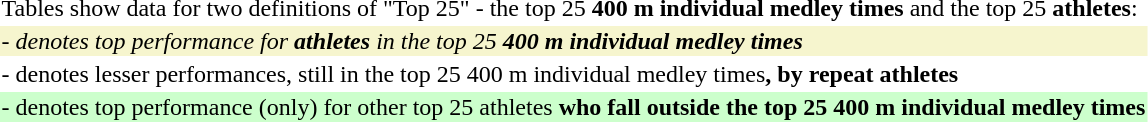<table style="wikitable">
<tr>
<td>Tables show data for two definitions of "Top 25" - the top 25 <strong>400 m individual medley times</strong> and the top 25 <strong>athletes</strong>:</td>
</tr>
<tr>
<td style="background: #f6F5CE"><em>- denotes top performance for <strong>athletes</strong> in the top 25 <strong>400 m individual medley times<strong><em></td>
</tr>
<tr>
<td></em>- denotes lesser performances, still in the top 25 </strong>400 m individual medley times<strong>, by repeat athletes<em></td>
</tr>
<tr>
<td style="background: #CCFFCC"></em>- denotes top performance (only) for other top 25 </strong>athletes<strong> who fall outside the top 25 400 m individual medley times<em></td>
</tr>
</table>
